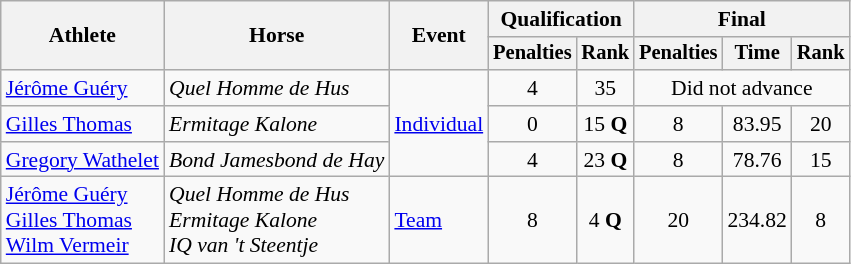<table class="wikitable" style="font-size:90%">
<tr>
<th rowspan="2">Athlete</th>
<th rowspan="2">Horse</th>
<th rowspan="2">Event</th>
<th colspan="2">Qualification</th>
<th colspan="3">Final</th>
</tr>
<tr style="font-size:95%">
<th>Penalties</th>
<th>Rank</th>
<th>Penalties</th>
<th>Time</th>
<th>Rank</th>
</tr>
<tr align=center>
<td align=left><a href='#'>Jérôme Guéry</a></td>
<td align=left><em>Quel Homme de Hus</em></td>
<td align=left rowspan=3><a href='#'>Individual</a></td>
<td>4</td>
<td>35</td>
<td colspan=3>Did not advance</td>
</tr>
<tr align=center>
<td align=left><a href='#'>Gilles Thomas</a></td>
<td align=left><em>Ermitage Kalone</em></td>
<td>0</td>
<td>15 <strong>Q</strong></td>
<td>8</td>
<td>83.95</td>
<td>20</td>
</tr>
<tr align=center>
<td align=left><a href='#'>Gregory Wathelet</a></td>
<td align=left><em>Bond Jamesbond de Hay</em></td>
<td>4</td>
<td>23 <strong>Q</strong></td>
<td>8</td>
<td>78.76</td>
<td>15</td>
</tr>
<tr align=center>
<td align=left><a href='#'>Jérôme Guéry</a><br><a href='#'>Gilles Thomas</a><br><a href='#'>Wilm Vermeir</a></td>
<td align=left><em>Quel Homme de Hus</em><br><em>Ermitage Kalone</em><br><em>IQ van 't Steentje</em></td>
<td align=left><a href='#'>Team</a></td>
<td>8</td>
<td>4 <strong>Q</strong></td>
<td>20</td>
<td>234.82</td>
<td>8</td>
</tr>
</table>
